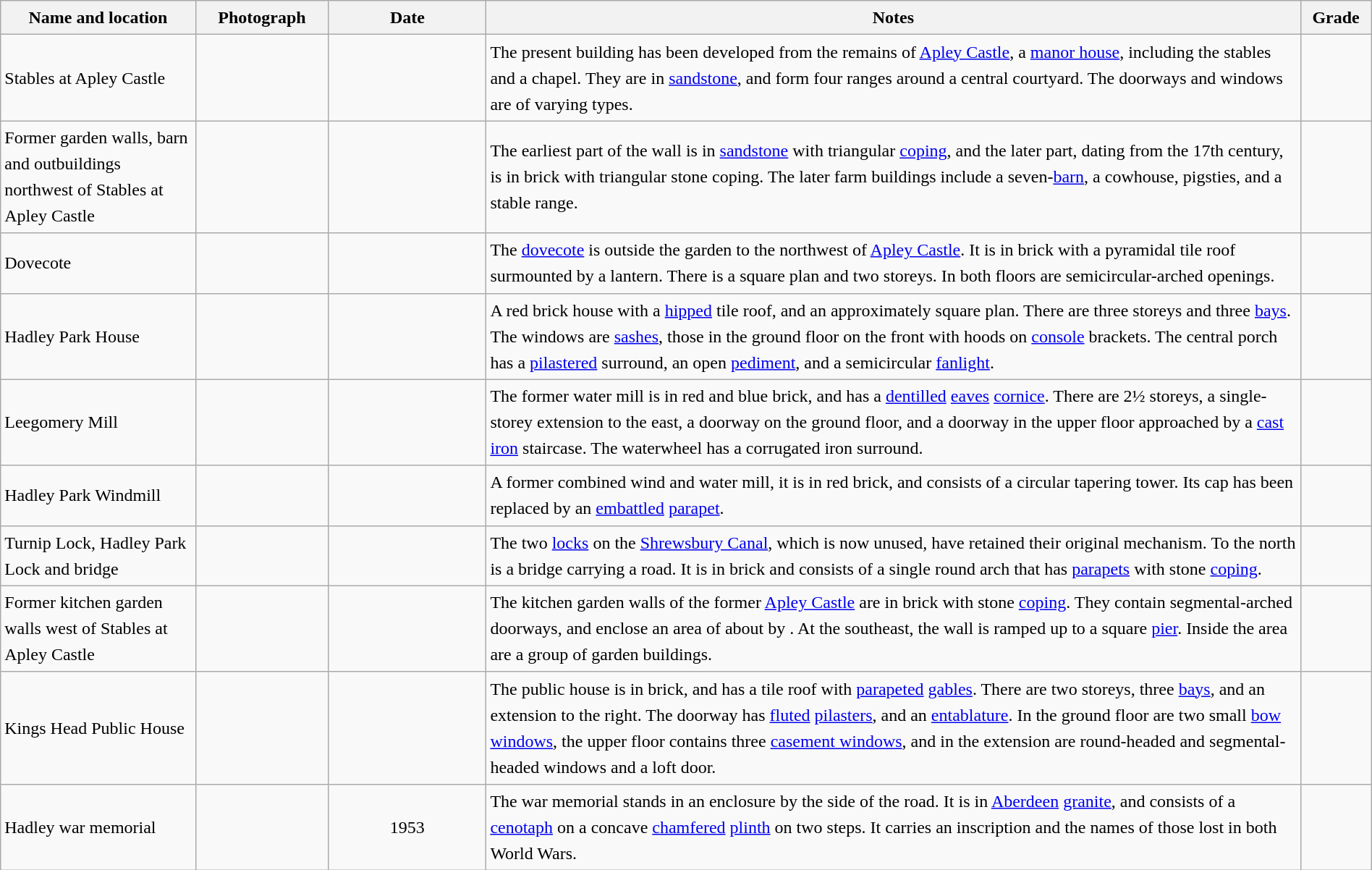<table class="wikitable sortable plainrowheaders" style="width:100%; border:0; text-align:left; line-height:150%;">
<tr>
<th scope="col"  style="width:150px">Name and location</th>
<th scope="col"  style="width:100px" class="unsortable">Photograph</th>
<th scope="col"  style="width:120px">Date</th>
<th scope="col"  style="width:650px" class="unsortable">Notes</th>
<th scope="col"  style="width:50px">Grade</th>
</tr>
<tr>
<td>Stables at Apley Castle<br><small></small></td>
<td></td>
<td align="center"></td>
<td>The present building has been developed from the remains of <a href='#'>Apley Castle</a>, a <a href='#'>manor house</a>, including the stables and a chapel.  They are in <a href='#'>sandstone</a>, and form four ranges around a central courtyard.  The doorways and windows are of varying types.</td>
<td align="center" ></td>
</tr>
<tr>
<td>Former garden walls, barn and outbuildings northwest of Stables at Apley Castle<br><small></small></td>
<td></td>
<td align="center"></td>
<td>The earliest part of the wall is in <a href='#'>sandstone</a> with triangular <a href='#'>coping</a>, and the later part, dating from the 17th century, is in brick with triangular stone coping.  The later farm buildings include a seven-<a href='#'>barn</a>, a cowhouse, pigsties, and a stable range.</td>
<td align="center" ></td>
</tr>
<tr>
<td>Dovecote<br><small></small></td>
<td></td>
<td align="center"></td>
<td>The <a href='#'>dovecote</a> is outside the garden to the northwest of <a href='#'>Apley Castle</a>.  It is in brick with a pyramidal tile roof surmounted by a lantern.  There is a square plan and two storeys.  In both floors are semicircular-arched openings.</td>
<td align="center" ></td>
</tr>
<tr>
<td>Hadley Park House<br><small></small></td>
<td></td>
<td align="center"></td>
<td>A red brick house with a <a href='#'>hipped</a> tile roof, and an approximately square plan.  There are three storeys and three <a href='#'>bays</a>.  The windows are <a href='#'>sashes</a>, those in the ground floor on the front with hoods on <a href='#'>console</a> brackets.  The central porch has a <a href='#'>pilastered</a> surround, an open <a href='#'>pediment</a>, and a semicircular <a href='#'>fanlight</a>.</td>
<td align="center" ></td>
</tr>
<tr>
<td>Leegomery Mill<br><small></small></td>
<td></td>
<td align="center"></td>
<td>The former water mill is in red and blue brick, and has a <a href='#'>dentilled</a> <a href='#'>eaves</a> <a href='#'>cornice</a>.  There are 2½ storeys, a single-storey extension to the east, a doorway on the ground floor, and a doorway in the upper floor approached by a <a href='#'>cast iron</a> staircase.  The waterwheel has a corrugated iron surround.</td>
<td align="center" ></td>
</tr>
<tr>
<td>Hadley Park Windmill<br><small></small></td>
<td></td>
<td align="center"></td>
<td>A former combined wind and water mill, it is in red brick, and consists of a circular tapering tower.  Its cap has been replaced by an <a href='#'>embattled</a> <a href='#'>parapet</a>.</td>
<td align="center" ></td>
</tr>
<tr>
<td>Turnip Lock, Hadley Park Lock and bridge<br><small></small></td>
<td></td>
<td align="center"></td>
<td>The two <a href='#'>locks</a> on the <a href='#'>Shrewsbury Canal</a>, which is now unused, have retained their original mechanism.  To the north is a bridge carrying a road.  It is in brick and consists of a single round arch that has <a href='#'>parapets</a> with stone <a href='#'>coping</a>.</td>
<td align="center" ></td>
</tr>
<tr>
<td>Former kitchen garden walls west of Stables at Apley Castle<br><small></small></td>
<td></td>
<td align="center"></td>
<td>The kitchen garden walls of the former <a href='#'>Apley Castle</a>  are in brick with stone <a href='#'>coping</a>.  They contain segmental-arched doorways, and enclose an area of about  by .  At the southeast, the wall is ramped up to a square <a href='#'>pier</a>.  Inside the area are a group of garden buildings.</td>
<td align="center" ></td>
</tr>
<tr>
<td>Kings Head Public House<br><small></small></td>
<td></td>
<td align="center"></td>
<td>The public house is in brick, and has a tile roof with <a href='#'>parapeted</a> <a href='#'>gables</a>.  There are two storeys, three <a href='#'>bays</a>, and an extension to the right.  The doorway has <a href='#'>fluted</a> <a href='#'>pilasters</a>, and an <a href='#'>entablature</a>.  In the ground floor are two small <a href='#'>bow windows</a>, the upper floor contains three <a href='#'>casement windows</a>, and in the extension are round-headed and segmental-headed windows and a loft door.</td>
<td align="center" ></td>
</tr>
<tr>
<td>Hadley war memorial<br><small></small></td>
<td></td>
<td align="center">1953</td>
<td>The war memorial stands in an enclosure by the side of the road.  It is in <a href='#'>Aberdeen</a> <a href='#'>granite</a>, and consists of a <a href='#'>cenotaph</a> on a concave <a href='#'>chamfered</a> <a href='#'>plinth</a> on two steps.  It carries an inscription and the names of those lost in both World Wars.</td>
<td align="center" ></td>
</tr>
<tr>
</tr>
</table>
